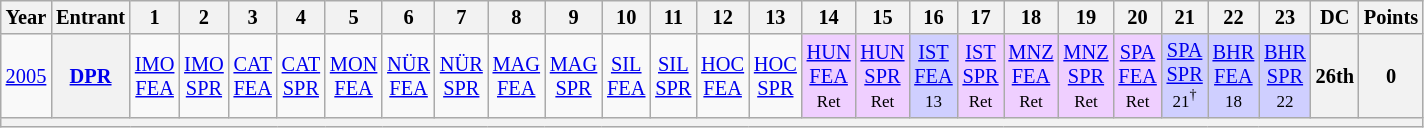<table class="wikitable" style="text-align:center; font-size:85%">
<tr>
<th>Year</th>
<th>Entrant</th>
<th>1</th>
<th>2</th>
<th>3</th>
<th>4</th>
<th>5</th>
<th>6</th>
<th>7</th>
<th>8</th>
<th>9</th>
<th>10</th>
<th>11</th>
<th>12</th>
<th>13</th>
<th>14</th>
<th>15</th>
<th>16</th>
<th>17</th>
<th>18</th>
<th>19</th>
<th>20</th>
<th>21</th>
<th>22</th>
<th>23</th>
<th>DC</th>
<th>Points</th>
</tr>
<tr>
<td><a href='#'>2005</a></td>
<th><a href='#'>DPR</a></th>
<td><a href='#'>IMO<br>FEA</a></td>
<td><a href='#'>IMO<br>SPR</a></td>
<td><a href='#'>CAT<br>FEA</a></td>
<td><a href='#'>CAT<br>SPR</a></td>
<td><a href='#'>MON<br>FEA</a></td>
<td><a href='#'>NÜR<br>FEA</a></td>
<td><a href='#'>NÜR<br>SPR</a></td>
<td><a href='#'>MAG<br>FEA</a></td>
<td><a href='#'>MAG<br>SPR</a></td>
<td><a href='#'>SIL<br>FEA</a></td>
<td><a href='#'>SIL<br>SPR</a></td>
<td><a href='#'>HOC<br>FEA</a></td>
<td><a href='#'>HOC<br>SPR</a></td>
<td style="background:#EFCFFF;"><a href='#'>HUN<br>FEA</a><br><small>Ret</small></td>
<td style="background:#EFCFFF;"><a href='#'>HUN<br>SPR</a><br><small>Ret</small></td>
<td style="background:#CFCFFF;"><a href='#'>IST<br>FEA</a><br><small>13</small></td>
<td style="background:#EFCFFF;"><a href='#'>IST<br>SPR</a><br><small>Ret</small></td>
<td style="background:#EFCFFF;"><a href='#'>MNZ<br>FEA</a><br><small>Ret</small></td>
<td style="background:#EFCFFF;"><a href='#'>MNZ<br>SPR</a><br><small>Ret</small></td>
<td style="background:#EFCFFF;"><a href='#'>SPA<br>FEA</a><br><small>Ret</small></td>
<td style="background:#CFCFFF;"><a href='#'>SPA<br>SPR</a><br><small>21<sup>†</sup></small></td>
<td style="background:#CFCFFF;"><a href='#'>BHR<br>FEA</a><br><small>18</small></td>
<td style="background:#CFCFFF;"><a href='#'>BHR<br>SPR</a><br><small>22</small></td>
<th>26th</th>
<th>0</th>
</tr>
<tr>
<th colspan="27"></th>
</tr>
</table>
